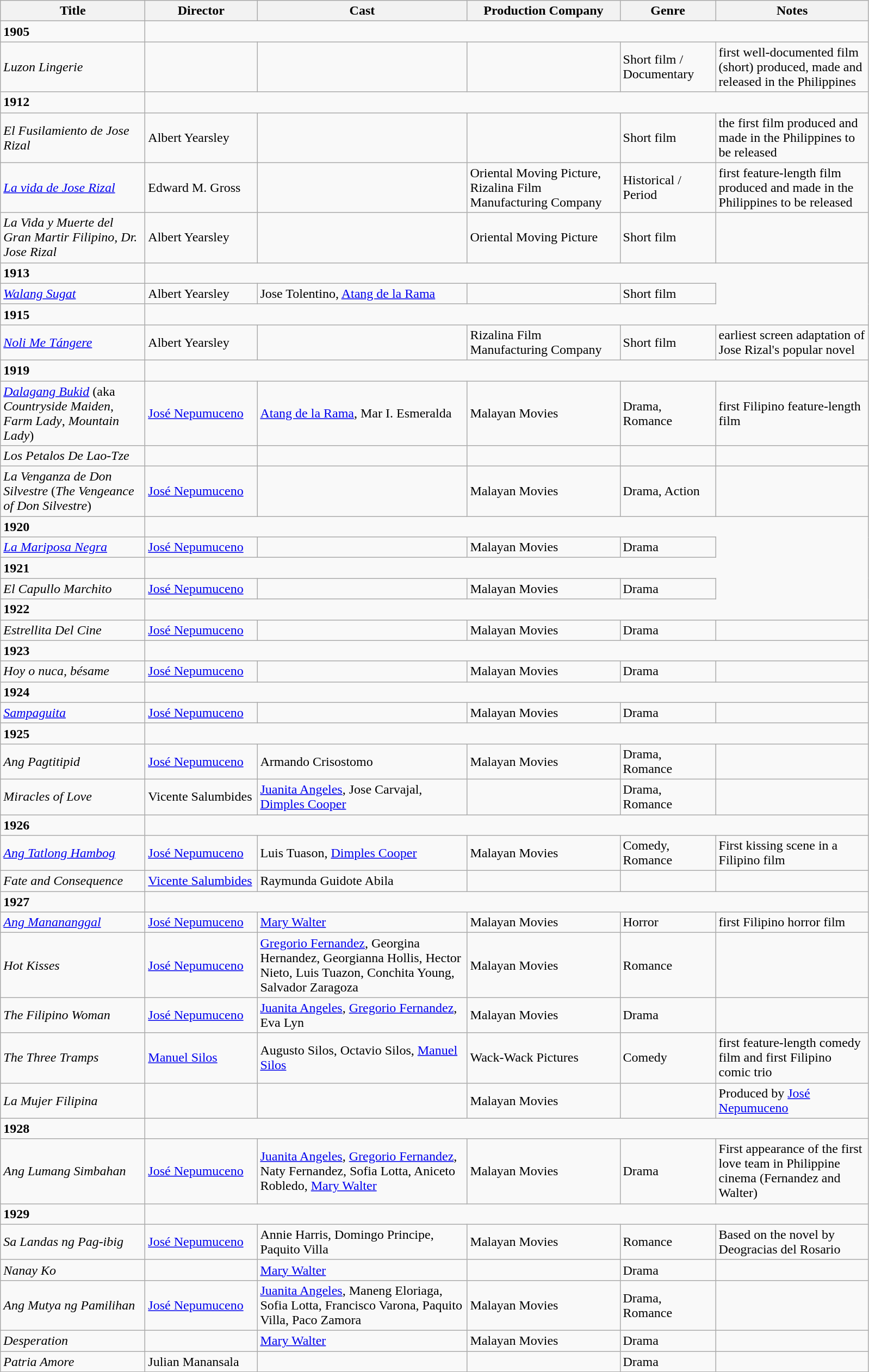<table class="wikitable">
<tr>
<th width="170">Title</th>
<th width="130">Director</th>
<th width="250">Cast</th>
<th width="180">Production Company</th>
<th width="110">Genre</th>
<th width="180">Notes</th>
</tr>
<tr>
<td><strong>1905</strong></td>
</tr>
<tr>
<td><em>Luzon Lingerie</em></td>
<td></td>
<td></td>
<td></td>
<td>Short film / Documentary</td>
<td>first well-documented film (short) produced, made and released in the Philippines</td>
</tr>
<tr>
<td><strong>1912</strong></td>
</tr>
<tr>
<td><em>El Fusilamiento de Jose Rizal</em></td>
<td>Albert Yearsley</td>
<td></td>
<td></td>
<td>Short film</td>
<td>the first film produced and made in the Philippines to be released</td>
</tr>
<tr>
<td><em><a href='#'>La vida de Jose Rizal</a></em></td>
<td>Edward M. Gross</td>
<td></td>
<td>Oriental Moving Picture, Rizalina Film Manufacturing Company</td>
<td>Historical / Period</td>
<td>first feature-length film produced and made in the Philippines to be released</td>
</tr>
<tr>
<td><em>La Vida y Muerte del Gran Martir Filipino, Dr. Jose Rizal</em></td>
<td>Albert Yearsley</td>
<td></td>
<td>Oriental Moving Picture</td>
<td>Short film</td>
<td></td>
</tr>
<tr>
<td><strong>1913</strong></td>
</tr>
<tr>
<td><em><a href='#'>Walang Sugat</a></em></td>
<td>Albert Yearsley</td>
<td>Jose Tolentino, <a href='#'>Atang de la Rama</a></td>
<td></td>
<td>Short film</td>
</tr>
<tr>
<td><strong>1915</strong></td>
</tr>
<tr>
<td><em><a href='#'>Noli Me Tángere</a></em></td>
<td>Albert Yearsley</td>
<td></td>
<td>Rizalina Film Manufacturing Company</td>
<td>Short film</td>
<td>earliest screen adaptation of Jose Rizal's popular novel</td>
</tr>
<tr>
<td><strong>1919</strong></td>
</tr>
<tr>
<td><em><a href='#'>Dalagang Bukid</a></em> (aka <em>Countryside Maiden</em>, <em>Farm Lady</em>, <em>Mountain Lady</em>)</td>
<td><a href='#'>José Nepumuceno</a></td>
<td><a href='#'>Atang de la Rama</a>, Mar I. Esmeralda</td>
<td>Malayan Movies</td>
<td>Drama, Romance</td>
<td>first Filipino feature-length film</td>
</tr>
<tr>
<td><em>Los Petalos De Lao-Tze</em></td>
<td></td>
<td></td>
<td></td>
<td></td>
<td></td>
</tr>
<tr>
<td><em>La Venganza de Don Silvestre</em> (<em>The Vengeance of Don Silvestre</em>)</td>
<td><a href='#'>José Nepumuceno</a></td>
<td></td>
<td>Malayan Movies</td>
<td>Drama, Action</td>
<td></td>
</tr>
<tr>
<td><strong>1920</strong></td>
</tr>
<tr>
<td><em><a href='#'>La Mariposa Negra</a></em></td>
<td><a href='#'>José Nepumuceno</a></td>
<td></td>
<td>Malayan Movies</td>
<td>Drama</td>
</tr>
<tr>
<td><strong>1921</strong></td>
</tr>
<tr>
<td><em>El Capullo Marchito</em></td>
<td><a href='#'>José Nepumuceno</a></td>
<td></td>
<td>Malayan Movies</td>
<td>Drama</td>
</tr>
<tr>
<td><strong>1922</strong></td>
</tr>
<tr>
<td><em>Estrellita Del Cine</em></td>
<td><a href='#'>José Nepumuceno</a></td>
<td></td>
<td>Malayan Movies</td>
<td>Drama</td>
<td></td>
</tr>
<tr>
<td><strong>1923</strong></td>
</tr>
<tr>
<td><em>Hoy o nuca, bésame</em></td>
<td><a href='#'>José Nepumuceno</a></td>
<td></td>
<td>Malayan Movies</td>
<td>Drama</td>
<td></td>
</tr>
<tr>
<td><strong>1924</strong></td>
</tr>
<tr>
<td><em><a href='#'>Sampaguita</a></em></td>
<td><a href='#'>José Nepumuceno</a></td>
<td></td>
<td>Malayan Movies</td>
<td>Drama</td>
<td></td>
</tr>
<tr>
<td><strong>1925</strong></td>
</tr>
<tr>
<td><em>Ang Pagtitipid</em></td>
<td><a href='#'>José Nepumuceno</a></td>
<td>Armando Crisostomo</td>
<td>Malayan Movies</td>
<td>Drama, Romance</td>
<td></td>
</tr>
<tr>
<td><em>Miracles of Love</em></td>
<td>Vicente Salumbides</td>
<td><a href='#'>Juanita Angeles</a>, Jose Carvajal, <a href='#'>Dimples Cooper</a></td>
<td></td>
<td>Drama, Romance</td>
<td></td>
</tr>
<tr>
<td><strong>1926</strong></td>
</tr>
<tr>
<td><em><a href='#'>Ang Tatlong Hambog</a></em></td>
<td><a href='#'>José Nepumuceno</a></td>
<td>Luis Tuason, <a href='#'>Dimples Cooper</a></td>
<td>Malayan Movies</td>
<td>Comedy, Romance</td>
<td>First kissing scene in a Filipino film</td>
</tr>
<tr>
<td><em>Fate and Consequence</em></td>
<td><a href='#'>Vicente Salumbides</a></td>
<td>Raymunda Guidote Abila</td>
<td></td>
<td></td>
<td></td>
</tr>
<tr>
<td><strong>1927</strong></td>
</tr>
<tr>
<td><em><a href='#'>Ang Manananggal</a></em></td>
<td><a href='#'>José Nepumuceno</a></td>
<td><a href='#'>Mary Walter</a></td>
<td>Malayan Movies</td>
<td>Horror</td>
<td>first Filipino horror film</td>
</tr>
<tr>
<td><em>Hot Kisses</em></td>
<td><a href='#'>José Nepumuceno</a></td>
<td><a href='#'>Gregorio Fernandez</a>, Georgina Hernandez, Georgianna Hollis, Hector Nieto, Luis Tuazon, Conchita Young, Salvador Zaragoza</td>
<td>Malayan Movies</td>
<td>Romance</td>
<td></td>
</tr>
<tr>
<td><em>The Filipino Woman</em></td>
<td><a href='#'>José Nepumuceno</a></td>
<td><a href='#'>Juanita Angeles</a>, <a href='#'>Gregorio Fernandez</a>, Eva Lyn</td>
<td>Malayan Movies</td>
<td>Drama</td>
<td></td>
</tr>
<tr>
<td><em>The Three Tramps</em></td>
<td><a href='#'>Manuel Silos</a></td>
<td>Augusto Silos, Octavio Silos, <a href='#'>Manuel Silos</a></td>
<td>Wack-Wack Pictures</td>
<td>Comedy</td>
<td>first feature-length comedy film and first Filipino comic trio</td>
</tr>
<tr>
<td><em>La Mujer Filipina</em></td>
<td></td>
<td></td>
<td>Malayan Movies</td>
<td></td>
<td>Produced by <a href='#'>José Nepumuceno</a></td>
</tr>
<tr>
<td><strong>1928</strong></td>
</tr>
<tr>
<td><em>Ang Lumang Simbahan</em></td>
<td><a href='#'>José Nepumuceno</a></td>
<td><a href='#'>Juanita Angeles</a>, <a href='#'>Gregorio Fernandez</a>, Naty Fernandez, Sofia Lotta, Aniceto Robledo, <a href='#'>Mary Walter</a></td>
<td>Malayan Movies</td>
<td>Drama</td>
<td>First appearance of the first love team in Philippine cinema (Fernandez and Walter)</td>
</tr>
<tr>
<td><strong>1929</strong></td>
</tr>
<tr>
<td><em>Sa Landas ng Pag-ibig</em></td>
<td><a href='#'>José Nepumuceno</a></td>
<td>Annie Harris, Domingo Principe, Paquito Villa</td>
<td>Malayan Movies</td>
<td>Romance</td>
<td>Based on the novel by Deogracias del Rosario</td>
</tr>
<tr>
<td><em>Nanay Ko</em></td>
<td></td>
<td><a href='#'>Mary Walter</a></td>
<td></td>
<td>Drama</td>
<td></td>
</tr>
<tr>
<td><em>Ang Mutya ng Pamilihan</em></td>
<td><a href='#'>José Nepumuceno</a></td>
<td><a href='#'>Juanita Angeles</a>, Maneng Eloriaga, Sofia Lotta, Francisco Varona, Paquito Villa, Paco Zamora</td>
<td>Malayan Movies</td>
<td>Drama, Romance</td>
<td></td>
</tr>
<tr>
<td><em>Desperation</em></td>
<td></td>
<td><a href='#'>Mary Walter</a></td>
<td>Malayan Movies</td>
<td>Drama</td>
<td></td>
</tr>
<tr>
<td><em>Patria Amore</em></td>
<td>Julian Manansala</td>
<td></td>
<td></td>
<td>Drama</td>
<td></td>
</tr>
<tr>
</tr>
</table>
